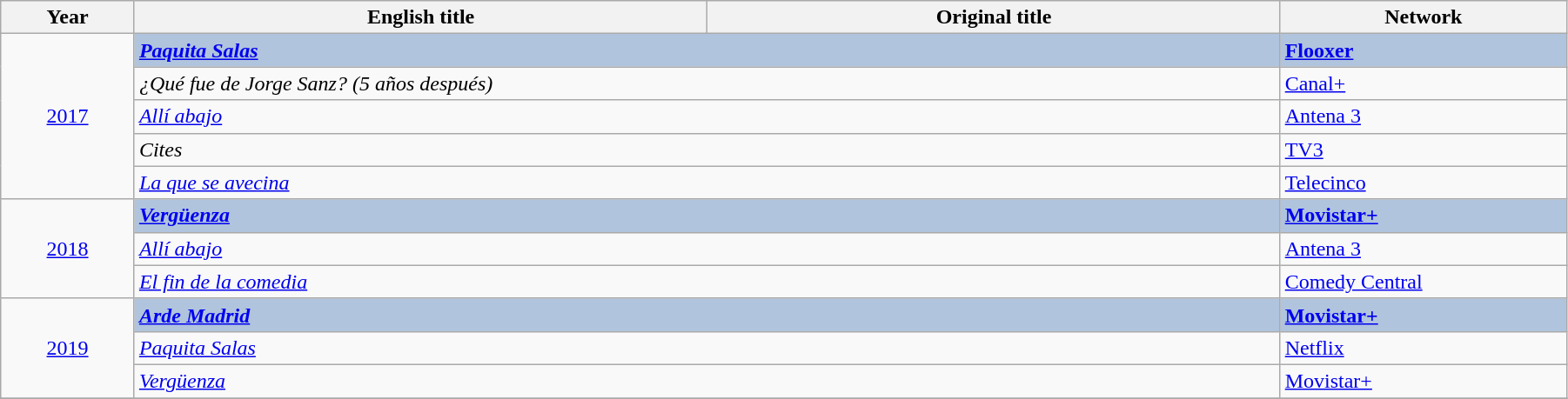<table class="wikitable" width="95%" cellpadding="5">
<tr>
<th width="7%">Year</th>
<th width="30%">English title</th>
<th width="30%">Original title</th>
<th width="15%">Network</th>
</tr>
<tr>
<td rowspan=5 style="text-align:center"><a href='#'>2017</a><br></td>
<td colspan="2" style="background:#B0C4DE;"><strong><em><a href='#'>Paquita Salas</a></em></strong></td>
<td style="background:#B0C4DE;"><strong><a href='#'>Flooxer</a></strong></td>
</tr>
<tr>
<td colspan="2"><em>¿Qué fue de Jorge Sanz? (5 años después)</em></td>
<td><a href='#'>Canal+</a></td>
</tr>
<tr>
<td colspan="2"><em><a href='#'>Allí abajo</a></em></td>
<td><a href='#'>Antena 3</a></td>
</tr>
<tr>
<td colspan="2"><em>Cites</em></td>
<td><a href='#'>TV3</a></td>
</tr>
<tr>
<td colspan="2"><em><a href='#'>La que se avecina</a></em></td>
<td><a href='#'>Telecinco</a></td>
</tr>
<tr>
<td rowspan=3 style="text-align:center"><a href='#'>2018</a><br></td>
<td colspan="2" style="background:#B0C4DE;"><strong><em><a href='#'>Vergüenza</a></em></strong></td>
<td style="background:#B0C4DE;"><strong><a href='#'>Movistar+</a></strong></td>
</tr>
<tr>
<td colspan="2"><em><a href='#'>Allí abajo</a></em></td>
<td><a href='#'>Antena 3</a></td>
</tr>
<tr>
<td colspan="2"><em><a href='#'>El fin de la comedia</a></em></td>
<td><a href='#'>Comedy Central</a></td>
</tr>
<tr>
<td rowspan=3 style="text-align:center"><a href='#'>2019</a><br></td>
<td colspan="2" style="background:#B0C4DE;"><strong><em><a href='#'>Arde Madrid</a></em></strong></td>
<td style="background:#B0C4DE;"><strong><a href='#'>Movistar+</a></strong></td>
</tr>
<tr>
<td colspan="2"><em><a href='#'>Paquita Salas</a></em></td>
<td><a href='#'>Netflix</a></td>
</tr>
<tr>
<td colspan="2"><em><a href='#'>Vergüenza</a></em></td>
<td><a href='#'>Movistar+</a></td>
</tr>
<tr>
</tr>
</table>
